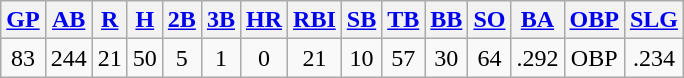<table class="wikitable">
<tr>
<th><a href='#'>GP</a></th>
<th><a href='#'>AB</a></th>
<th><a href='#'>R</a></th>
<th><a href='#'>H</a></th>
<th><a href='#'>2B</a></th>
<th><a href='#'>3B</a></th>
<th><a href='#'>HR</a></th>
<th><a href='#'>RBI</a></th>
<th><a href='#'>SB</a></th>
<th><a href='#'>TB</a></th>
<th><a href='#'>BB</a></th>
<th><a href='#'>SO</a></th>
<th><a href='#'>BA</a></th>
<th><a href='#'>OBP</a></th>
<th><a href='#'>SLG</a></th>
</tr>
<tr align=center>
<td>83</td>
<td>244</td>
<td>21</td>
<td>50</td>
<td>5</td>
<td>1</td>
<td>0</td>
<td>21</td>
<td>10</td>
<td>57</td>
<td>30</td>
<td>64</td>
<td>.292</td>
<td>OBP</td>
<td>.234</td>
</tr>
</table>
